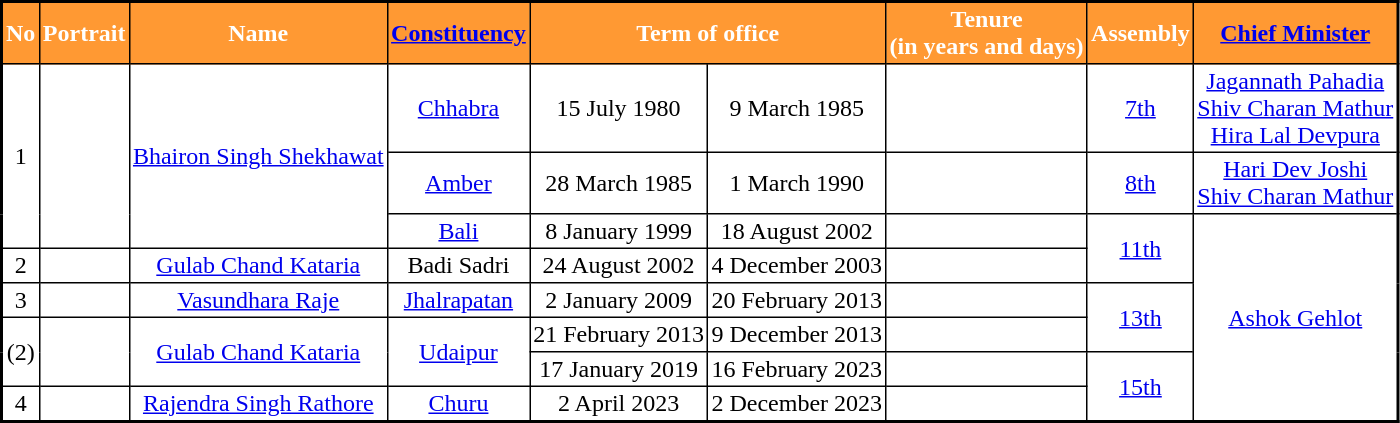<table class="sortable" cellspacing="0" cellpadding="2" border="1" style="border-collapse: collapse; border: 2px #000000 solid; font-size: x-big; width=">
<tr>
<th style="background-color:#FF9933; color:white">No</th>
<th style="background-color:#FF9933; color:white">Portrait</th>
<th style="background-color:#FF9933; color:white">Name</th>
<th style="background-color:#FF9933; color:white"><a href='#'>Constituency</a></th>
<th colspan="2" style="background-color:#FF9933; color:white">Term of office</th>
<th style="background-color:#FF9933; color:white">Tenure<br>(in years and days)</th>
<th style="background-color:#FF9933; color:white">Assembly</th>
<th style="background-color:#FF9933; color:white"><a href='#'>Chief Minister</a></th>
</tr>
<tr style="text-align:center;">
<td rowspan="3">1</td>
<td rowspan="3"></td>
<td rowspan="3"><a href='#'>Bhairon Singh Shekhawat</a></td>
<td><a href='#'>Chhabra</a></td>
<td>15 July 1980</td>
<td>9 March 1985</td>
<td></td>
<td><a href='#'>7th</a></td>
<td><a href='#'>Jagannath Pahadia</a><br><a href='#'>Shiv Charan Mathur</a><br><a href='#'>Hira Lal Devpura</a></td>
</tr>
<tr style="text-align:center;">
<td><a href='#'>Amber</a></td>
<td>28 March 1985</td>
<td>1 March 1990</td>
<td></td>
<td><a href='#'>8th</a></td>
<td><a href='#'>Hari Dev Joshi</a><br><a href='#'>Shiv Charan Mathur</a></td>
</tr>
<tr style="text-align:center;">
<td><a href='#'>Bali</a></td>
<td>8 January 1999</td>
<td>18 August 2002</td>
<td></td>
<td rowspan="2"><a href='#'>11th</a></td>
<td rowspan="6"><a href='#'>Ashok Gehlot</a></td>
</tr>
<tr style="text-align:center;">
<td>2</td>
<td></td>
<td><a href='#'>Gulab Chand Kataria</a></td>
<td>Badi Sadri</td>
<td>24 August 2002</td>
<td>4 December 2003</td>
<td></td>
</tr>
<tr style="text-align:center;">
<td>3</td>
<td></td>
<td><a href='#'>Vasundhara Raje</a></td>
<td><a href='#'>Jhalrapatan</a></td>
<td>2 January 2009</td>
<td>20 February 2013</td>
<td></td>
<td rowspan="2"><a href='#'>13th</a></td>
</tr>
<tr style="text-align:center;">
<td rowspan="2">(2)</td>
<td rowspan="2"></td>
<td rowspan="2"><a href='#'>Gulab Chand Kataria</a></td>
<td rowspan="2"><a href='#'>Udaipur</a></td>
<td>21 February 2013</td>
<td>9 December 2013</td>
<td></td>
</tr>
<tr style="text-align:center;">
<td>17 January 2019</td>
<td>16 February 2023</td>
<td></td>
<td rowspan="2"><a href='#'>15th</a></td>
</tr>
<tr style="text-align:center;">
<td>4</td>
<td></td>
<td><a href='#'>Rajendra Singh Rathore</a></td>
<td><a href='#'>Churu</a></td>
<td>2 April 2023</td>
<td>2 December 2023</td>
<td></td>
</tr>
</table>
